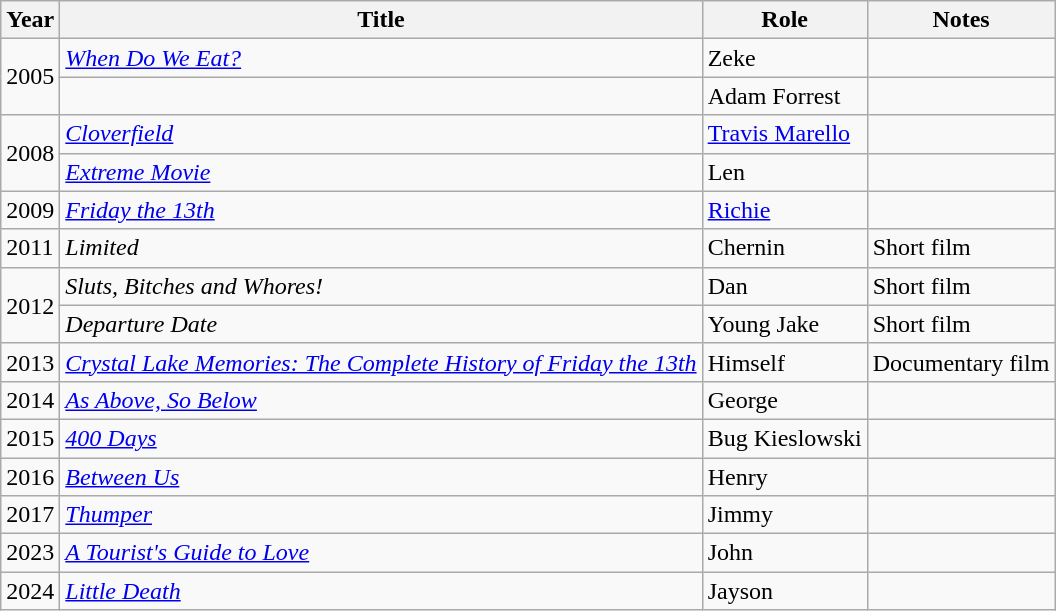<table class="wikitable sortable">
<tr>
<th>Year</th>
<th>Title</th>
<th>Role</th>
<th class="unsortable">Notes</th>
</tr>
<tr>
<td rowspan="2">2005</td>
<td><em><a href='#'>When Do We Eat?</a></em></td>
<td>Zeke</td>
<td></td>
</tr>
<tr>
<td><em></em></td>
<td>Adam Forrest</td>
<td></td>
</tr>
<tr>
<td rowspan="2">2008</td>
<td><em><a href='#'>Cloverfield</a></em></td>
<td><a href='#'>Travis Marello</a></td>
<td></td>
</tr>
<tr>
<td><em><a href='#'>Extreme Movie</a></em></td>
<td>Len</td>
<td></td>
</tr>
<tr>
<td>2009</td>
<td><em><a href='#'>Friday the 13th</a></em></td>
<td><a href='#'>Richie</a></td>
<td></td>
</tr>
<tr>
<td>2011</td>
<td><em>Limited</em></td>
<td>Chernin</td>
<td>Short film</td>
</tr>
<tr>
<td rowspan="2">2012</td>
<td><em>Sluts, Bitches and Whores!</em></td>
<td>Dan</td>
<td>Short film</td>
</tr>
<tr>
<td><em>Departure Date</em></td>
<td>Young Jake</td>
<td>Short film</td>
</tr>
<tr>
<td>2013</td>
<td><em><a href='#'>Crystal Lake Memories: The Complete History of Friday the 13th</a></em></td>
<td>Himself</td>
<td>Documentary film</td>
</tr>
<tr>
<td>2014</td>
<td><em><a href='#'>As Above, So Below</a></em></td>
<td>George</td>
<td></td>
</tr>
<tr>
<td>2015</td>
<td><em><a href='#'>400 Days</a></em></td>
<td>Bug Kieslowski</td>
<td></td>
</tr>
<tr>
<td>2016</td>
<td><em><a href='#'>Between Us</a></em></td>
<td>Henry</td>
<td></td>
</tr>
<tr>
<td>2017</td>
<td><em><a href='#'>Thumper</a></em></td>
<td>Jimmy</td>
<td></td>
</tr>
<tr>
<td>2023</td>
<td><em><a href='#'>A Tourist's Guide to Love</a></em></td>
<td>John</td>
<td></td>
</tr>
<tr>
<td>2024</td>
<td><em><a href='#'>Little Death</a></em></td>
<td>Jayson</td>
<td></td>
</tr>
</table>
